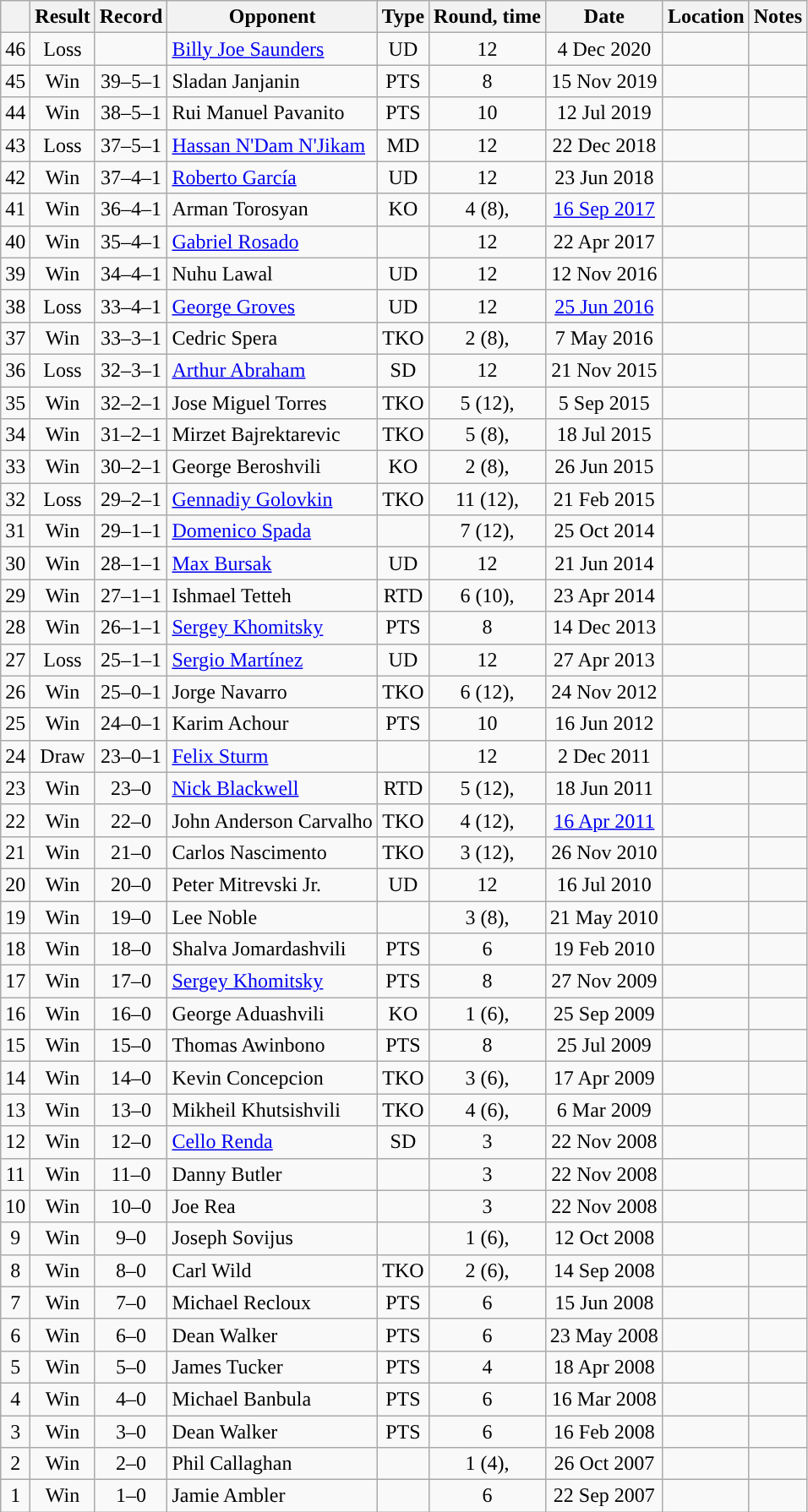<table class="wikitable" style="text-align:center">
<tr>
<th></th>
<th>Result</th>
<th>Record</th>
<th>Opponent</th>
<th>Type</th>
<th>Round, time</th>
<th>Date</th>
<th>Location</th>
<th>Notes</th>
</tr>
<tr>
<td>46</td>
<td>Loss</td>
<td></td>
<td style="text-align:left;"><a href='#'>Billy Joe Saunders</a></td>
<td>UD</td>
<td>12</td>
<td>4 Dec 2020</td>
<td style="text-align:left;"></td>
<td style="text-align:left;"></td>
</tr>
<tr>
<td>45</td>
<td>Win</td>
<td>39–5–1</td>
<td align=left>Sladan Janjanin</td>
<td>PTS</td>
<td>8</td>
<td>15 Nov 2019</td>
<td align=left></td>
<td></td>
</tr>
<tr>
<td>44</td>
<td>Win</td>
<td>38–5–1</td>
<td style="text-align:left;">Rui Manuel Pavanito</td>
<td>PTS</td>
<td>10</td>
<td>12 Jul 2019</td>
<td style="text-align:left;"></td>
<td style="text-align:left;"></td>
</tr>
<tr>
<td>43</td>
<td>Loss</td>
<td>37–5–1</td>
<td style="text-align:left;"><a href='#'>Hassan N'Dam N'Jikam</a></td>
<td>MD</td>
<td>12</td>
<td>22 Dec 2018</td>
<td style="text-align:left;"></td>
<td style="text-align:left;"></td>
</tr>
<tr>
<td>42</td>
<td>Win</td>
<td>37–4–1</td>
<td style="text-align:left;"><a href='#'>Roberto García</a></td>
<td>UD</td>
<td>12</td>
<td>23 Jun 2018</td>
<td style="text-align:left;"></td>
<td style="text-align:left;"></td>
</tr>
<tr>
<td>41</td>
<td>Win</td>
<td>36–4–1</td>
<td style="text-align:left;">Arman Torosyan</td>
<td>KO</td>
<td>4 (8), </td>
<td><a href='#'>16 Sep 2017</a></td>
<td style="text-align:left;"></td>
<td style="text-align:left;"></td>
</tr>
<tr>
<td>40</td>
<td>Win</td>
<td>35–4–1</td>
<td style="text-align:left;"><a href='#'>Gabriel Rosado</a></td>
<td></td>
<td>12</td>
<td>22 Apr 2017</td>
<td style="text-align:left;"></td>
<td style="text-align:left;"></td>
</tr>
<tr>
<td>39</td>
<td>Win</td>
<td>34–4–1</td>
<td style="text-align:left;">Nuhu Lawal</td>
<td>UD</td>
<td>12</td>
<td>12 Nov 2016</td>
<td style="text-align:left;"></td>
<td style="text-align:left;"></td>
</tr>
<tr>
<td>38</td>
<td>Loss</td>
<td>33–4–1</td>
<td style="text-align:left;"><a href='#'>George Groves</a></td>
<td>UD</td>
<td>12</td>
<td><a href='#'>25 Jun 2016</a></td>
<td style="text-align:left;"></td>
<td style="text-align:left;"></td>
</tr>
<tr>
<td>37</td>
<td>Win</td>
<td>33–3–1</td>
<td style="text-align:left;">Cedric Spera</td>
<td>TKO</td>
<td>2 (8), </td>
<td>7 May 2016</td>
<td style="text-align:left;"></td>
<td></td>
</tr>
<tr>
<td>36</td>
<td>Loss</td>
<td>32–3–1</td>
<td style="text-align:left;"><a href='#'>Arthur Abraham</a></td>
<td>SD</td>
<td>12</td>
<td>21 Nov 2015</td>
<td style="text-align:left;"></td>
<td style="text-align:left;"></td>
</tr>
<tr>
<td>35</td>
<td>Win</td>
<td>32–2–1</td>
<td style="text-align:left;">Jose Miguel Torres</td>
<td>TKO</td>
<td>5 (12), </td>
<td>5 Sep 2015</td>
<td style="text-align:left;"></td>
<td style="text-align:left;"></td>
</tr>
<tr>
<td>34</td>
<td>Win</td>
<td>31–2–1</td>
<td style="text-align:left;">Mirzet Bajrektarevic</td>
<td>TKO</td>
<td>5 (8), </td>
<td>18 Jul 2015</td>
<td style="text-align:left;"></td>
<td></td>
</tr>
<tr>
<td>33</td>
<td>Win</td>
<td>30–2–1</td>
<td style="text-align:left;">George Beroshvili</td>
<td>KO</td>
<td>2 (8), </td>
<td>26 Jun 2015</td>
<td style="text-align:left;"></td>
<td></td>
</tr>
<tr>
<td>32</td>
<td>Loss</td>
<td>29–2–1</td>
<td style="text-align:left;"><a href='#'>Gennadiy Golovkin</a></td>
<td>TKO</td>
<td>11 (12), </td>
<td>21 Feb 2015</td>
<td style="text-align:left;"></td>
<td style="text-align:left;"></td>
</tr>
<tr>
<td>31</td>
<td>Win</td>
<td>29–1–1</td>
<td style="text-align:left;"><a href='#'>Domenico Spada</a></td>
<td></td>
<td>7 (12), </td>
<td>25 Oct 2014</td>
<td style="text-align:left;"></td>
<td style="text-align:left;"></td>
</tr>
<tr>
<td>30</td>
<td>Win</td>
<td>28–1–1</td>
<td style="text-align:left;"><a href='#'>Max Bursak</a></td>
<td>UD</td>
<td>12</td>
<td>21 Jun 2014</td>
<td style="text-align:left;"></td>
<td style="text-align:left;"></td>
</tr>
<tr>
<td>29</td>
<td>Win</td>
<td>27–1–1</td>
<td style="text-align:left;">Ishmael Tetteh</td>
<td>RTD</td>
<td>6 (10), </td>
<td>23 Apr 2014</td>
<td style="text-align:left;"></td>
<td></td>
</tr>
<tr>
<td>28</td>
<td>Win</td>
<td>26–1–1</td>
<td style="text-align:left;"><a href='#'>Sergey Khomitsky</a></td>
<td>PTS</td>
<td>8</td>
<td>14 Dec 2013</td>
<td style="text-align:left;"></td>
<td></td>
</tr>
<tr>
<td>27</td>
<td>Loss</td>
<td>25–1–1</td>
<td style="text-align:left;"><a href='#'>Sergio Martínez</a></td>
<td>UD</td>
<td>12</td>
<td>27 Apr 2013</td>
<td style="text-align:left;"></td>
<td style="text-align:left;"></td>
</tr>
<tr>
<td>26</td>
<td>Win</td>
<td>25–0–1</td>
<td style="text-align:left;">Jorge Navarro</td>
<td>TKO</td>
<td>6 (12), </td>
<td>24 Nov 2012</td>
<td style="text-align:left;"></td>
<td style="text-align:left;"></td>
</tr>
<tr>
<td>25</td>
<td>Win</td>
<td>24–0–1</td>
<td style="text-align:left;">Karim Achour</td>
<td>PTS</td>
<td>10</td>
<td>16 Jun 2012</td>
<td style="text-align:left;"></td>
<td></td>
</tr>
<tr>
<td>24</td>
<td>Draw</td>
<td>23–0–1</td>
<td style="text-align:left;"><a href='#'>Felix Sturm</a></td>
<td></td>
<td>12</td>
<td>2 Dec 2011</td>
<td style="text-align:left;"></td>
<td style="text-align:left;"></td>
</tr>
<tr>
<td>23</td>
<td>Win</td>
<td>23–0</td>
<td style="text-align:left;"><a href='#'>Nick Blackwell</a></td>
<td>RTD</td>
<td>5 (12), </td>
<td>18 Jun 2011</td>
<td style="text-align:left;"></td>
<td style="text-align:left;"></td>
</tr>
<tr>
<td>22</td>
<td>Win</td>
<td>22–0</td>
<td style="text-align:left;">John Anderson Carvalho</td>
<td>TKO</td>
<td>4 (12), </td>
<td><a href='#'>16 Apr 2011</a></td>
<td style="text-align:left;"></td>
<td style="text-align:left;"></td>
</tr>
<tr>
<td>21</td>
<td>Win</td>
<td>21–0</td>
<td style="text-align:left;">Carlos Nascimento</td>
<td>TKO</td>
<td>3 (12), </td>
<td>26 Nov 2010</td>
<td style="text-align:left;"></td>
<td style="text-align:left;"></td>
</tr>
<tr>
<td>20</td>
<td>Win</td>
<td>20–0</td>
<td style="text-align:left;">Peter Mitrevski Jr.</td>
<td>UD</td>
<td>12</td>
<td>16 Jul 2010</td>
<td style="text-align:left;"></td>
<td style="text-align:left;"></td>
</tr>
<tr>
<td>19</td>
<td>Win</td>
<td>19–0</td>
<td style="text-align:left;">Lee Noble</td>
<td></td>
<td>3 (8), </td>
<td>21 May 2010</td>
<td style="text-align:left;"></td>
<td></td>
</tr>
<tr>
<td>18</td>
<td>Win</td>
<td>18–0</td>
<td style="text-align:left;">Shalva Jomardashvili</td>
<td>PTS</td>
<td>6</td>
<td>19 Feb 2010</td>
<td style="text-align:left;"></td>
<td></td>
</tr>
<tr>
<td>17</td>
<td>Win</td>
<td>17–0</td>
<td style="text-align:left;"><a href='#'>Sergey Khomitsky</a></td>
<td>PTS</td>
<td>8</td>
<td>27 Nov 2009</td>
<td style="text-align:left;"></td>
<td></td>
</tr>
<tr>
<td>16</td>
<td>Win</td>
<td>16–0</td>
<td style="text-align:left;">George Aduashvili</td>
<td>KO</td>
<td>1 (6), </td>
<td>25 Sep 2009</td>
<td style="text-align:left;"></td>
<td></td>
</tr>
<tr>
<td>15</td>
<td>Win</td>
<td>15–0</td>
<td style="text-align:left;">Thomas Awinbono</td>
<td>PTS</td>
<td>8</td>
<td>25 Jul 2009</td>
<td style="text-align:left;"></td>
<td></td>
</tr>
<tr>
<td>14</td>
<td>Win</td>
<td>14–0</td>
<td style="text-align:left;">Kevin Concepcion</td>
<td>TKO</td>
<td>3 (6), </td>
<td>17 Apr 2009</td>
<td style="text-align:left;"></td>
<td></td>
</tr>
<tr>
<td>13</td>
<td>Win</td>
<td>13–0</td>
<td style="text-align:left;">Mikheil Khutsishvili</td>
<td>TKO</td>
<td>4 (6), </td>
<td>6 Mar 2009</td>
<td style="text-align:left;"></td>
<td></td>
</tr>
<tr>
<td>12</td>
<td>Win</td>
<td>12–0</td>
<td style="text-align:left;"><a href='#'>Cello Renda</a></td>
<td>SD</td>
<td>3</td>
<td>22 Nov 2008</td>
<td style="text-align:left;"></td>
<td style="text-align:left;"></td>
</tr>
<tr>
<td>11</td>
<td>Win</td>
<td>11–0</td>
<td style="text-align:left;">Danny Butler</td>
<td></td>
<td>3</td>
<td>22 Nov 2008</td>
<td style="text-align:left;"></td>
<td style="text-align:left;"></td>
</tr>
<tr>
<td>10</td>
<td>Win</td>
<td>10–0</td>
<td style="text-align:left;">Joe Rea</td>
<td></td>
<td>3</td>
<td>22 Nov 2008</td>
<td style="text-align:left;"></td>
<td style="text-align:left;"></td>
</tr>
<tr>
<td>9</td>
<td>Win</td>
<td>9–0</td>
<td style="text-align:left;">Joseph Sovijus</td>
<td></td>
<td>1 (6), </td>
<td>12 Oct 2008</td>
<td style="text-align:left;"></td>
<td></td>
</tr>
<tr>
<td>8</td>
<td>Win</td>
<td>8–0</td>
<td style="text-align:left;">Carl Wild</td>
<td>TKO</td>
<td>2 (6), </td>
<td>14 Sep 2008</td>
<td style="text-align:left;"></td>
<td></td>
</tr>
<tr>
<td>7</td>
<td>Win</td>
<td>7–0</td>
<td style="text-align:left;">Michael Recloux</td>
<td>PTS</td>
<td>6</td>
<td>15 Jun 2008</td>
<td style="text-align:left;"></td>
<td></td>
</tr>
<tr>
<td>6</td>
<td>Win</td>
<td>6–0</td>
<td style="text-align:left;">Dean Walker</td>
<td>PTS</td>
<td>6</td>
<td>23 May 2008</td>
<td style="text-align:left;"></td>
<td></td>
</tr>
<tr>
<td>5</td>
<td>Win</td>
<td>5–0</td>
<td style="text-align:left;">James Tucker</td>
<td>PTS</td>
<td>4</td>
<td>18 Apr 2008</td>
<td style="text-align:left;"></td>
<td></td>
</tr>
<tr>
<td>4</td>
<td>Win</td>
<td>4–0</td>
<td style="text-align:left;">Michael Banbula</td>
<td>PTS</td>
<td>6</td>
<td>16 Mar 2008</td>
<td style="text-align:left;"></td>
<td></td>
</tr>
<tr>
<td>3</td>
<td>Win</td>
<td>3–0</td>
<td style="text-align:left;">Dean Walker</td>
<td>PTS</td>
<td>6</td>
<td>16 Feb 2008</td>
<td style="text-align:left;"></td>
<td></td>
</tr>
<tr>
<td>2</td>
<td>Win</td>
<td>2–0</td>
<td style="text-align:left;">Phil Callaghan</td>
<td></td>
<td>1 (4), </td>
<td>26 Oct 2007</td>
<td style="text-align:left;"></td>
<td></td>
</tr>
<tr>
<td>1</td>
<td>Win</td>
<td>1–0</td>
<td style="text-align:left;">Jamie Ambler</td>
<td></td>
<td>6</td>
<td>22 Sep 2007</td>
<td style="text-align:left;"></td>
<td></td>
</tr>
</table>
